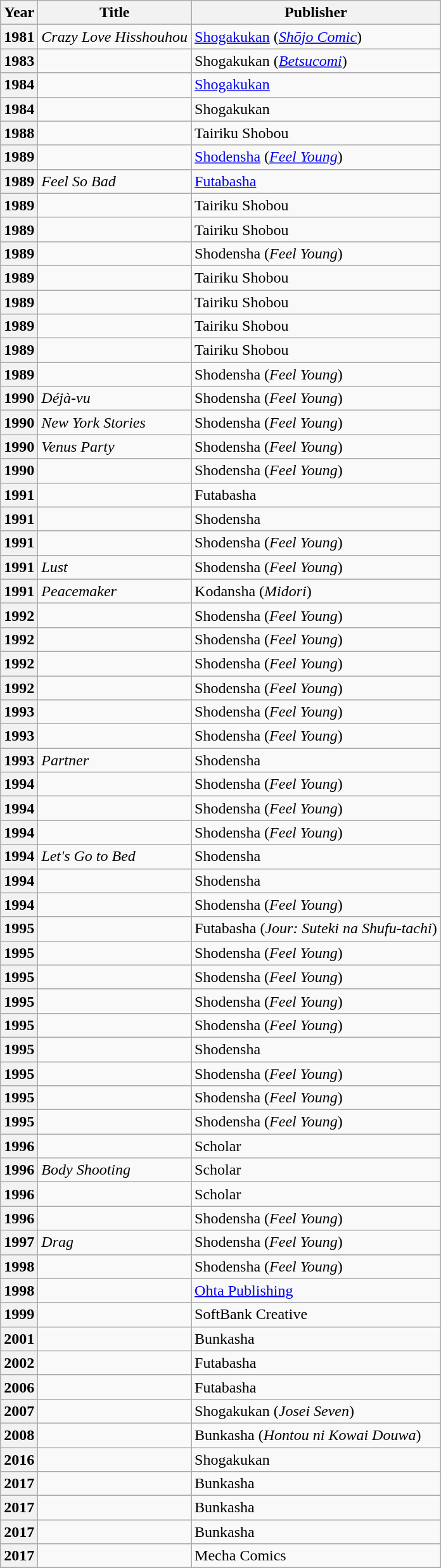<table class="wikitable plainrowheaders sortable">
<tr>
<th scope="col">Year</th>
<th scope="col">Title</th>
<th scope="col">Publisher</th>
</tr>
<tr>
<th scope=row>1981</th>
<td><em>Crazy Love Hisshouhou</em></td>
<td><a href='#'>Shogakukan</a> (<em><a href='#'>Shōjo Comic</a></em>)</td>
</tr>
<tr>
<th scope=row>1983</th>
<td><em></em></td>
<td>Shogakukan (<em><a href='#'>Betsucomi</a></em>)</td>
</tr>
<tr>
<th scope=row>1984</th>
<td><em></em></td>
<td><a href='#'>Shogakukan</a></td>
</tr>
<tr>
<th scope=row>1984</th>
<td><em></em></td>
<td>Shogakukan</td>
</tr>
<tr>
<th scope=row>1988</th>
<td><em></em></td>
<td>Tairiku Shobou</td>
</tr>
<tr>
<th scope=row>1989</th>
<td><em></em></td>
<td><a href='#'>Shodensha</a> (<em><a href='#'>Feel Young</a></em>)</td>
</tr>
<tr>
<th scope=row>1989</th>
<td><em>Feel So Bad</em></td>
<td><a href='#'>Futabasha</a></td>
</tr>
<tr>
<th scope=row>1989</th>
<td><em></em></td>
<td>Tairiku Shobou</td>
</tr>
<tr>
<th scope=row>1989</th>
<td><em></em></td>
<td>Tairiku Shobou</td>
</tr>
<tr>
<th scope=row>1989</th>
<td><em></em></td>
<td>Shodensha (<em>Feel Young</em>)</td>
</tr>
<tr>
<th scope=row>1989</th>
<td><em></em></td>
<td>Tairiku Shobou</td>
</tr>
<tr>
<th scope=row>1989</th>
<td><em></em></td>
<td>Tairiku Shobou</td>
</tr>
<tr>
<th scope=row>1989</th>
<td><em></em></td>
<td>Tairiku Shobou</td>
</tr>
<tr>
<th scope=row>1989</th>
<td><em></em></td>
<td>Tairiku Shobou</td>
</tr>
<tr>
<th scope=row>1989</th>
<td><em></em></td>
<td>Shodensha (<em>Feel Young</em>)</td>
</tr>
<tr>
<th scope=row>1990</th>
<td><em>Déjà-vu</em></td>
<td>Shodensha (<em>Feel Young</em>)</td>
</tr>
<tr>
<th scope=row>1990</th>
<td><em>New York Stories</em></td>
<td>Shodensha (<em>Feel Young</em>)</td>
</tr>
<tr>
<th scope=row>1990</th>
<td><em>Venus Party</em></td>
<td>Shodensha (<em>Feel Young</em>)</td>
</tr>
<tr>
<th scope=row>1990</th>
<td><em></em></td>
<td>Shodensha (<em>Feel Young</em>)</td>
</tr>
<tr>
<th scope=row>1991</th>
<td><em></em></td>
<td>Futabasha</td>
</tr>
<tr>
<th scope=row>1991</th>
<td><em></em></td>
<td>Shodensha</td>
</tr>
<tr>
<th scope=row>1991</th>
<td><em></em></td>
<td>Shodensha (<em>Feel Young</em>)</td>
</tr>
<tr>
<th scope=row>1991</th>
<td><em>Lust</em></td>
<td>Shodensha (<em>Feel Young</em>)</td>
</tr>
<tr>
<th scope=row>1991</th>
<td><em>Peacemaker</em></td>
<td>Kodansha (<em>Midori</em>)</td>
</tr>
<tr>
<th scope=row>1992</th>
<td><em></em></td>
<td>Shodensha (<em>Feel Young</em>)</td>
</tr>
<tr>
<th scope=row>1992</th>
<td><em></em></td>
<td>Shodensha (<em>Feel Young</em>)</td>
</tr>
<tr>
<th scope=row>1992</th>
<td><em></em></td>
<td>Shodensha (<em>Feel Young</em>)</td>
</tr>
<tr>
<th scope=row>1992</th>
<td><em></em></td>
<td>Shodensha (<em>Feel Young</em>)</td>
</tr>
<tr>
<th scope=row>1993</th>
<td><em></em></td>
<td>Shodensha (<em>Feel Young</em>)</td>
</tr>
<tr>
<th scope=row>1993</th>
<td><em></em></td>
<td>Shodensha (<em>Feel Young</em>)</td>
</tr>
<tr>
<th scope=row>1993</th>
<td><em>Partner</em></td>
<td>Shodensha</td>
</tr>
<tr>
<th scope=row>1994</th>
<td><em></em></td>
<td>Shodensha (<em>Feel Young</em>)</td>
</tr>
<tr>
<th scope=row>1994</th>
<td><em></em></td>
<td>Shodensha (<em>Feel Young</em>)</td>
</tr>
<tr>
<th scope=row>1994</th>
<td><em></em></td>
<td>Shodensha (<em>Feel Young</em>)</td>
</tr>
<tr>
<th scope=row>1994</th>
<td><em>Let's Go to Bed</em></td>
<td>Shodensha</td>
</tr>
<tr>
<th scope=row>1994</th>
<td><em></em></td>
<td>Shodensha</td>
</tr>
<tr>
<th scope=row>1994</th>
<td><em></em></td>
<td>Shodensha (<em>Feel Young</em>)</td>
</tr>
<tr>
<th scope=row>1995</th>
<td><em></em></td>
<td>Futabasha (<em>Jour: Suteki na Shufu-tachi</em>)</td>
</tr>
<tr>
<th scope=row>1995</th>
<td><em></em></td>
<td>Shodensha (<em>Feel Young</em>)</td>
</tr>
<tr>
<th scope=row>1995</th>
<td><em></em></td>
<td>Shodensha (<em>Feel Young</em>)</td>
</tr>
<tr>
<th scope=row>1995</th>
<td><em></em></td>
<td>Shodensha (<em>Feel Young</em>)</td>
</tr>
<tr>
<th scope=row>1995</th>
<td><em></em></td>
<td>Shodensha (<em>Feel Young</em>)</td>
</tr>
<tr>
<th scope=row>1995</th>
<td><em></em></td>
<td>Shodensha</td>
</tr>
<tr>
<th scope=row>1995</th>
<td><em></em></td>
<td>Shodensha (<em>Feel Young</em>)</td>
</tr>
<tr>
<th scope=row>1995</th>
<td><em></em></td>
<td>Shodensha (<em>Feel Young</em>)</td>
</tr>
<tr>
<th scope=row>1995</th>
<td><em></em></td>
<td>Shodensha (<em>Feel Young</em>)</td>
</tr>
<tr>
<th scope=row>1996</th>
<td><em></em></td>
<td>Scholar</td>
</tr>
<tr>
<th scope=row>1996</th>
<td><em>Body Shooting</em></td>
<td>Scholar</td>
</tr>
<tr>
<th scope=row>1996</th>
<td><em></em></td>
<td>Scholar</td>
</tr>
<tr>
<th scope=row>1996</th>
<td><em></em></td>
<td>Shodensha (<em>Feel Young</em>)</td>
</tr>
<tr>
<th scope=row>1997</th>
<td><em>Drag</em></td>
<td>Shodensha (<em>Feel Young</em>)</td>
</tr>
<tr>
<th scope=row>1998</th>
<td><em></em></td>
<td>Shodensha (<em>Feel Young</em>)</td>
</tr>
<tr>
<th scope=row>1998</th>
<td><em></em></td>
<td><a href='#'>Ohta Publishing</a></td>
</tr>
<tr>
<th scope=row>1999</th>
<td><em></em></td>
<td>SoftBank Creative</td>
</tr>
<tr>
<th scope=row>2001</th>
<td><em></em></td>
<td>Bunkasha</td>
</tr>
<tr>
<th scope=row>2002</th>
<td><em></em></td>
<td>Futabasha</td>
</tr>
<tr>
<th scope=row>2006</th>
<td><em></em></td>
<td>Futabasha</td>
</tr>
<tr>
<th scope=row>2007</th>
<td><em></em></td>
<td>Shogakukan (<em>Josei Seven</em>)</td>
</tr>
<tr>
<th scope=row>2008</th>
<td><em></em></td>
<td>Bunkasha (<em>Hontou ni Kowai Douwa</em>)</td>
</tr>
<tr>
<th scope=row>2016</th>
<td><em></em></td>
<td>Shogakukan</td>
</tr>
<tr>
<th scope=row>2017</th>
<td><em></em></td>
<td>Bunkasha</td>
</tr>
<tr>
<th scope=row>2017</th>
<td><em></em></td>
<td>Bunkasha</td>
</tr>
<tr>
<th scope=row>2017</th>
<td><em></em></td>
<td>Bunkasha</td>
</tr>
<tr>
<th scope=row>2017</th>
<td></td>
<td>Mecha Comics</td>
</tr>
<tr>
</tr>
</table>
